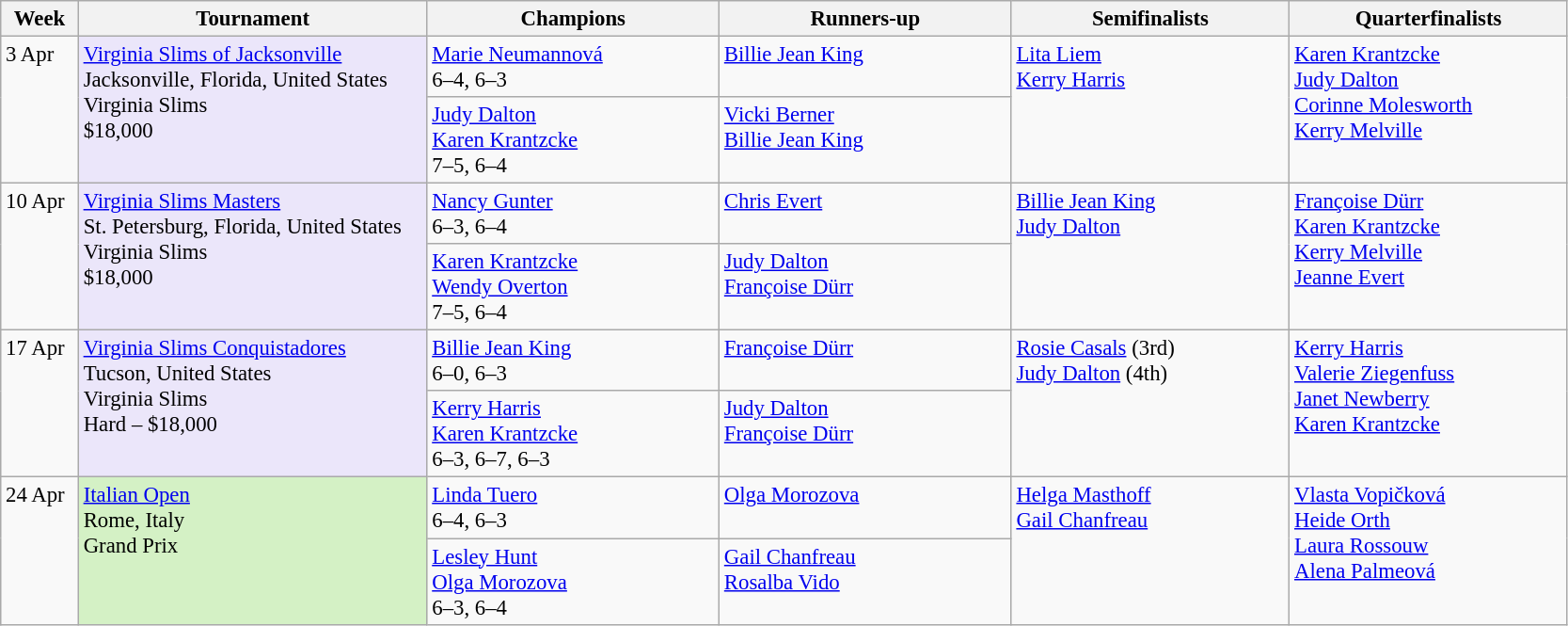<table class=wikitable style=font-size:95%>
<tr>
<th style="width:48px;">Week</th>
<th style="width:240px;">Tournament</th>
<th style="width:200px;">Champions</th>
<th style="width:200px;">Runners-up</th>
<th style="width:190px;">Semifinalists</th>
<th style="width:190px;">Quarterfinalists</th>
</tr>
<tr valign=top>
<td rowspan=2>3 Apr</td>
<td style="background:#ebe6fa;" rowspan=2><a href='#'>Virginia Slims of Jacksonville</a><br>Jacksonville, Florida, United States<br>Virginia Slims<br>$18,000</td>
<td> <a href='#'>Marie Neumannová</a> <br>6–4, 6–3</td>
<td> <a href='#'>Billie Jean King</a></td>
<td rowspan=2> <a href='#'>Lita Liem</a>  <br>  <a href='#'>Kerry Harris</a></td>
<td rowspan=2> <a href='#'>Karen Krantzcke</a> <br>  <a href='#'>Judy Dalton</a> <br>  <a href='#'>Corinne Molesworth</a> <br>  <a href='#'>Kerry Melville</a></td>
</tr>
<tr valign=top>
<td> <a href='#'>Judy Dalton</a><br> <a href='#'>Karen Krantzcke</a><br>7–5, 6–4</td>
<td> <a href='#'>Vicki Berner</a><br> <a href='#'>Billie Jean King</a></td>
</tr>
<tr valign=top>
<td rowspan=2>10 Apr</td>
<td style="background:#ebe6fa;" rowspan=2><a href='#'>Virginia Slims Masters</a><br>St. Petersburg, Florida, United States<br>Virginia Slims<br>$18,000</td>
<td> <a href='#'>Nancy Gunter</a> <br>6–3, 6–4</td>
<td> <a href='#'>Chris Evert</a></td>
<td rowspan=2> <a href='#'>Billie Jean King</a>  <br>  <a href='#'>Judy Dalton</a></td>
<td rowspan=2> <a href='#'>Françoise Dürr</a> <br>  <a href='#'>Karen Krantzcke</a> <br>  <a href='#'>Kerry Melville</a> <br>  <a href='#'>Jeanne Evert</a></td>
</tr>
<tr valign=top>
<td> <a href='#'>Karen Krantzcke</a><br> <a href='#'>Wendy Overton</a><br>7–5, 6–4</td>
<td> <a href='#'>Judy Dalton</a><br> <a href='#'>Françoise Dürr</a></td>
</tr>
<tr valign=top>
<td rowspan=2>17 Apr</td>
<td style="background:#ebe6fa;" rowspan=2><a href='#'>Virginia Slims Conquistadores</a><br>Tucson, United States<br>Virginia Slims<br>Hard – $18,000</td>
<td> <a href='#'>Billie Jean King</a> <br>6–0, 6–3</td>
<td> <a href='#'>Françoise Dürr</a></td>
<td rowspan=2> <a href='#'>Rosie Casals</a> (3rd) <br>  <a href='#'>Judy Dalton</a> (4th)</td>
<td rowspan=2> <a href='#'>Kerry Harris</a> <br> <a href='#'>Valerie Ziegenfuss</a> <br> <a href='#'>Janet Newberry</a> <br> <a href='#'>Karen Krantzcke</a></td>
</tr>
<tr valign=top>
<td> <a href='#'>Kerry Harris</a><br> <a href='#'>Karen Krantzcke</a><br>6–3, 6–7, 6–3</td>
<td> <a href='#'>Judy Dalton</a><br> <a href='#'>Françoise Dürr</a></td>
</tr>
<tr valign=top>
<td rowspan=2>24 Apr</td>
<td style="background:#D4F1C5;" rowspan="2"><a href='#'>Italian Open</a>  <br> Rome, Italy<br>Grand Prix</td>
<td> <a href='#'>Linda Tuero</a> <br> 6–4, 6–3</td>
<td> <a href='#'>Olga Morozova</a></td>
<td rowspan=2> <a href='#'>Helga Masthoff</a> <br>  <a href='#'>Gail Chanfreau</a></td>
<td rowspan=2> <a href='#'>Vlasta Vopičková</a> <br>  <a href='#'>Heide Orth</a> <br>  <a href='#'>Laura Rossouw</a> <br>  <a href='#'>Alena Palmeová</a></td>
</tr>
<tr valign=top>
<td> <a href='#'>Lesley Hunt</a> <br>  <a href='#'>Olga Morozova</a> <br> 6–3, 6–4</td>
<td> <a href='#'>Gail Chanfreau</a><br>  <a href='#'>Rosalba Vido</a></td>
</tr>
</table>
